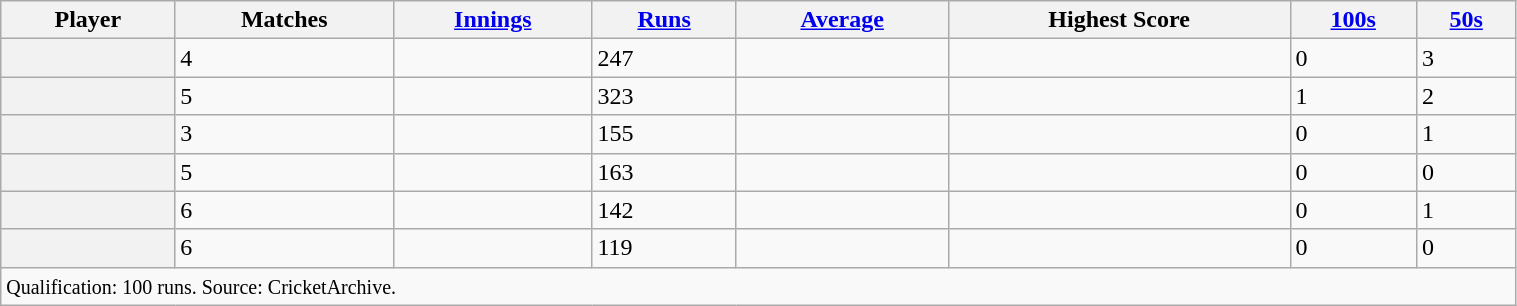<table class="wikitable sortable plainrowheaders" style="width:80%">
<tr>
<th>Player</th>
<th>Matches</th>
<th><a href='#'>Innings</a></th>
<th><a href='#'>Runs</a></th>
<th><a href='#'>Average</a></th>
<th>Highest Score</th>
<th><a href='#'>100s</a></th>
<th><a href='#'>50s</a></th>
</tr>
<tr>
<th scope="row"></th>
<td>4</td>
<td></td>
<td>247</td>
<td></td>
<td></td>
<td>0</td>
<td>3</td>
</tr>
<tr>
<th scope="row"></th>
<td>5</td>
<td></td>
<td>323</td>
<td></td>
<td></td>
<td>1</td>
<td>2</td>
</tr>
<tr>
<th scope="row"></th>
<td>3</td>
<td></td>
<td>155</td>
<td></td>
<td></td>
<td>0</td>
<td>1</td>
</tr>
<tr>
<th scope="row"></th>
<td>5</td>
<td></td>
<td>163</td>
<td></td>
<td></td>
<td>0</td>
<td>0</td>
</tr>
<tr>
<th scope="row"></th>
<td>6</td>
<td></td>
<td>142</td>
<td></td>
<td></td>
<td>0</td>
<td>1</td>
</tr>
<tr>
<th scope="row"></th>
<td>6</td>
<td></td>
<td>119</td>
<td></td>
<td></td>
<td>0</td>
<td>0</td>
</tr>
<tr class="unsortable">
<td colspan="8"><small>Qualification: 100 runs. Source: CricketArchive.</small></td>
</tr>
</table>
